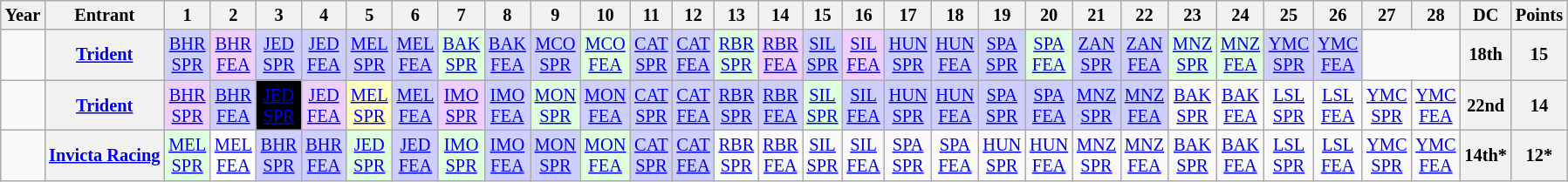<table class="wikitable" style="text-align:center; font-size:85%;">
<tr>
<th scope="col">Year</th>
<th scope="col">Entrant</th>
<th scope="col">1</th>
<th scope="col">2</th>
<th scope="col">3</th>
<th scope="col">4</th>
<th scope="col">5</th>
<th scope="col">6</th>
<th scope="col">7</th>
<th scope="col">8</th>
<th scope="col">9</th>
<th scope="col">10</th>
<th scope="col">11</th>
<th scope="col">12</th>
<th scope="col">13</th>
<th scope="col">14</th>
<th scope="col">15</th>
<th scope="col">16</th>
<th scope="col">17</th>
<th scope="col">18</th>
<th scope="col">19</th>
<th scope="col">20</th>
<th scope="col">21</th>
<th scope="col">22</th>
<th scope="col">23</th>
<th scope="col">24</th>
<th scope="col">25</th>
<th scope="col">26</th>
<th scope="col">27</th>
<th scope="col">28</th>
<th scope="col">DC</th>
<th scope="col">Points</th>
</tr>
<tr>
<td scope="row"></td>
<th><a href='#'>Trident</a></th>
<td style="background:#CFCFFF;"><a href='#'>BHR<br>SPR</a><br></td>
<td style="background:#EFCFFF;"><a href='#'>BHR<br>FEA</a><br></td>
<td style="background:#CFCFFF;"><a href='#'>JED<br>SPR</a><br></td>
<td style="background:#CFCFFF;"><a href='#'>JED<br>FEA</a><br></td>
<td style="background:#CFCFFF;"><a href='#'>MEL<br>SPR</a><br></td>
<td style="background:#CFCFFF;"><a href='#'>MEL<br>FEA</a><br></td>
<td style="background:#DFFFDF;"><a href='#'>BAK<br>SPR</a><br></td>
<td style="background:#CFCFFF;"><a href='#'>BAK<br>FEA</a><br></td>
<td style="background:#CFCFFF;"><a href='#'>MCO<br>SPR</a><br></td>
<td style="background:#DFFFDF;"><a href='#'>MCO<br>FEA</a><br></td>
<td style="background:#CFCFFF;"><a href='#'>CAT<br>SPR</a><br></td>
<td style="background:#CFCFFF;"><a href='#'>CAT<br>FEA</a><br></td>
<td style="background:#DFFFDF;"><a href='#'>RBR<br>SPR</a><br></td>
<td style="background:#EFCFFF;"><a href='#'>RBR<br>FEA</a><br></td>
<td style="background:#CFCFFF;"><a href='#'>SIL<br>SPR</a><br></td>
<td style="background:#EFCFFF;"><a href='#'>SIL<br>FEA</a><br></td>
<td style="background:#CFCFFF;"><a href='#'>HUN<br>SPR</a><br></td>
<td style="background:#CFCFFF;"><a href='#'>HUN<br>FEA</a><br></td>
<td style="background:#CFCFFF;"><a href='#'>SPA<br>SPR</a><br></td>
<td style="background:#DFFFDF;"><a href='#'>SPA<br>FEA</a><br></td>
<td style="background:#CFCFFF;"><a href='#'>ZAN<br>SPR</a><br></td>
<td style="background:#CFCFFF;"><a href='#'>ZAN<br>FEA</a><br></td>
<td style="background:#DFFFDF;"><a href='#'>MNZ<br>SPR</a><br></td>
<td style="background:#DFFFDF;"><a href='#'>MNZ<br>FEA</a><br></td>
<td style="background:#CFCFFF;"><a href='#'>YMC<br>SPR</a><br></td>
<td style="background:#CFCFFF;"><a href='#'>YMC<br>FEA</a><br></td>
<td colspan=2></td>
<th>18th</th>
<th>15</th>
</tr>
<tr>
<td scope="row"></td>
<th><a href='#'>Trident</a></th>
<td style="background:#EFCFFF;"><a href='#'>BHR<br>SPR</a><br></td>
<td style="background:#CFCFFF;"><a href='#'>BHR<br>FEA</a><br></td>
<td style="background:#000000; color:#FFFFFF;"><a href='#'><span>JED<br>SPR</span></a><br></td>
<td style="background:#EFCFFF;"><a href='#'>JED<br>FEA</a><br></td>
<td style="background:#FFFFBF;"><a href='#'>MEL<br>SPR</a><br></td>
<td style="background:#CFCFFF;"><a href='#'>MEL<br>FEA</a><br></td>
<td style="background:#EFCFFF;"><a href='#'>IMO<br>SPR</a><br></td>
<td style="background:#CFCFFF;"><a href='#'>IMO<br>FEA</a><br></td>
<td style="background:#DFFFDF;"><a href='#'>MON<br>SPR</a><br></td>
<td style="background:#CFCFFF;"><a href='#'>MON<br>FEA</a><br></td>
<td style="background:#CFCFFF;"><a href='#'>CAT<br>SPR</a><br></td>
<td style="background:#CFCFFF;"><a href='#'>CAT<br>FEA</a><br></td>
<td style="background:#CFCFFF;"><a href='#'>RBR<br>SPR</a><br></td>
<td style="background:#CFCFFF;"><a href='#'>RBR<br>FEA</a><br></td>
<td style="background:#DFFFDF;"><a href='#'>SIL<br>SPR</a><br></td>
<td style="background:#CFCFFF;"><a href='#'>SIL<br>FEA</a><br></td>
<td style="background:#CFCFFF;"><a href='#'>HUN<br>SPR</a><br></td>
<td style="background:#CFCFFF;"><a href='#'>HUN<br>FEA</a><br></td>
<td style="background:#CFCFFF;"><a href='#'>SPA<br>SPR</a><br></td>
<td style="background:#CFCFFF;"><a href='#'>SPA<br>FEA</a><br></td>
<td style="background:#CFCFFF;"><a href='#'>MNZ<br>SPR</a><br></td>
<td style="background:#CFCFFF;"><a href='#'>MNZ<br>FEA</a><br></td>
<td><a href='#'>BAK<br>SPR</a></td>
<td><a href='#'>BAK<br>FEA</a></td>
<td><a href='#'>LSL<br>SPR</a></td>
<td><a href='#'>LSL<br>FEA</a></td>
<td><a href='#'>YMC<br>SPR</a></td>
<td><a href='#'>YMC<br>FEA</a></td>
<th>22nd</th>
<th>14</th>
</tr>
<tr>
<td></td>
<th><a href='#'>Invicta Racing</a></th>
<td style="background:#DFFFDF;"><a href='#'>MEL<br>SPR</a><br></td>
<td style="background:#FFFFFF;"><a href='#'>MEL<br>FEA</a><br></td>
<td style="background:#CFCFFF;"><a href='#'>BHR<br>SPR</a><br></td>
<td style="background:#CFCFFF;"><a href='#'>BHR<br>FEA</a><br></td>
<td style="background:#DFFFDF;"><a href='#'>JED<br>SPR</a><br></td>
<td style="background:#CFCFFF;"><a href='#'>JED<br>FEA</a><br></td>
<td style="background:#DFFFDF;"><a href='#'>IMO<br>SPR</a><br></td>
<td style="background:#CFCFFF;"><a href='#'>IMO<br>FEA</a><br></td>
<td style="background:#CFCFFF;"><a href='#'>MON<br>SPR</a><br></td>
<td style="background:#DFFFDF;"><a href='#'>MON<br>FEA</a><br></td>
<td style="background:#CFCFFF;"><a href='#'>CAT<br>SPR</a><br></td>
<td style="background:#CFCFFF;"><a href='#'>CAT<br>FEA</a><br></td>
<td><a href='#'>RBR<br>SPR</a><br></td>
<td><a href='#'>RBR<br>FEA</a><br></td>
<td><a href='#'>SIL<br>SPR</a><br></td>
<td><a href='#'>SIL<br>FEA</a><br></td>
<td><a href='#'>SPA<br>SPR</a><br></td>
<td><a href='#'>SPA<br>FEA</a><br></td>
<td><a href='#'>HUN<br>SPR</a><br></td>
<td><a href='#'>HUN<br>FEA</a><br></td>
<td><a href='#'>MNZ<br>SPR</a><br></td>
<td><a href='#'>MNZ<br>FEA</a><br></td>
<td><a href='#'>BAK<br>SPR</a><br></td>
<td><a href='#'>BAK<br>FEA</a><br></td>
<td><a href='#'>LSL<br>SPR</a><br></td>
<td><a href='#'>LSL<br>FEA</a><br></td>
<td><a href='#'>YMC<br>SPR</a><br></td>
<td><a href='#'>YMC<br>FEA</a><br></td>
<th>14th*</th>
<th>12*</th>
</tr>
</table>
